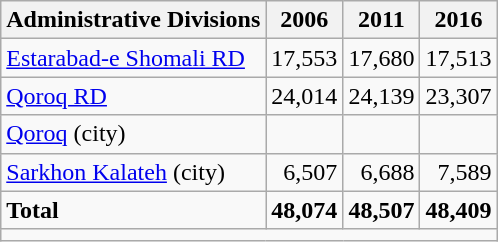<table class="wikitable">
<tr>
<th>Administrative Divisions</th>
<th>2006</th>
<th>2011</th>
<th>2016</th>
</tr>
<tr>
<td><a href='#'>Estarabad-e Shomali RD</a></td>
<td style="text-align: right;">17,553</td>
<td style="text-align: right;">17,680</td>
<td style="text-align: right;">17,513</td>
</tr>
<tr>
<td><a href='#'>Qoroq RD</a></td>
<td style="text-align: right;">24,014</td>
<td style="text-align: right;">24,139</td>
<td style="text-align: right;">23,307</td>
</tr>
<tr>
<td><a href='#'>Qoroq</a> (city)</td>
<td style="text-align: right;"></td>
<td style="text-align: right;"></td>
<td style="text-align: right;"></td>
</tr>
<tr>
<td><a href='#'>Sarkhon Kalateh</a> (city)</td>
<td style="text-align: right;">6,507</td>
<td style="text-align: right;">6,688</td>
<td style="text-align: right;">7,589</td>
</tr>
<tr>
<td><strong>Total</strong></td>
<td style="text-align: right;"><strong>48,074</strong></td>
<td style="text-align: right;"><strong>48,507</strong></td>
<td style="text-align: right;"><strong>48,409</strong></td>
</tr>
<tr>
<td colspan=4></td>
</tr>
</table>
